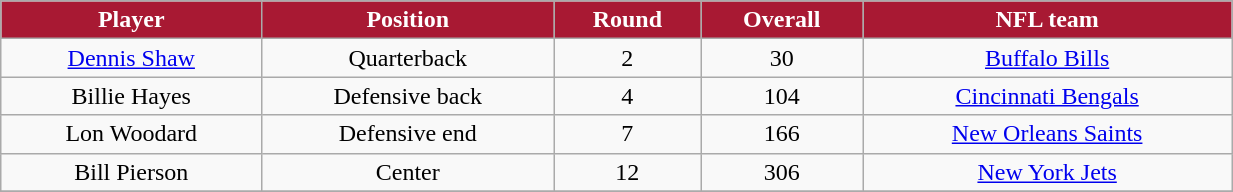<table class="wikitable" width="65%">
<tr>
<th style="background:#A81933;color:#FFFFFF;">Player</th>
<th style="background:#A81933;color:#FFFFFF;">Position</th>
<th style="background:#A81933;color:#FFFFFF;">Round</th>
<th style="background:#A81933;color:#FFFFFF;">Overall</th>
<th style="background:#A81933;color:#FFFFFF;">NFL team</th>
</tr>
<tr align="center" bgcolor="">
<td><a href='#'>Dennis Shaw</a></td>
<td>Quarterback</td>
<td>2</td>
<td>30</td>
<td><a href='#'>Buffalo Bills</a></td>
</tr>
<tr align="center" bgcolor="">
<td>Billie Hayes</td>
<td>Defensive back</td>
<td>4</td>
<td>104</td>
<td><a href='#'>Cincinnati Bengals</a></td>
</tr>
<tr align="center" bgcolor="">
<td>Lon Woodard</td>
<td>Defensive end</td>
<td>7</td>
<td>166</td>
<td><a href='#'>New Orleans Saints</a></td>
</tr>
<tr align="center" bgcolor="">
<td>Bill Pierson</td>
<td>Center</td>
<td>12</td>
<td>306</td>
<td><a href='#'>New York Jets</a></td>
</tr>
<tr align="center" bgcolor="">
</tr>
</table>
